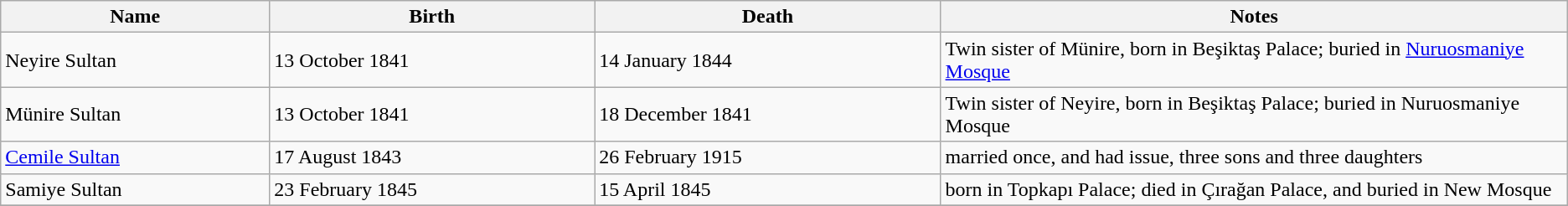<table class="wikitable">
<tr>
<th>Name</th>
<th>Birth</th>
<th>Death</th>
<th style="width:40%;">Notes</th>
</tr>
<tr>
<td>Neyire Sultan</td>
<td>13 October 1841</td>
<td>14 January 1844</td>
<td>Twin sister of Münire, born in Beşiktaş Palace; buried in <a href='#'>Nuruosmaniye Mosque</a></td>
</tr>
<tr>
<td>Münire Sultan</td>
<td>13 October 1841</td>
<td>18 December 1841</td>
<td>Twin sister of Neyire, born in Beşiktaş Palace; buried in Nuruosmaniye Mosque</td>
</tr>
<tr>
<td><a href='#'>Cemile Sultan</a></td>
<td>17 August 1843</td>
<td>26 February 1915</td>
<td>married once, and had issue, three sons and three daughters</td>
</tr>
<tr>
<td>Samiye Sultan</td>
<td>23 February 1845</td>
<td>15 April 1845</td>
<td>born in Topkapı Palace; died in Çırağan Palace, and buried in New Mosque</td>
</tr>
<tr>
</tr>
</table>
